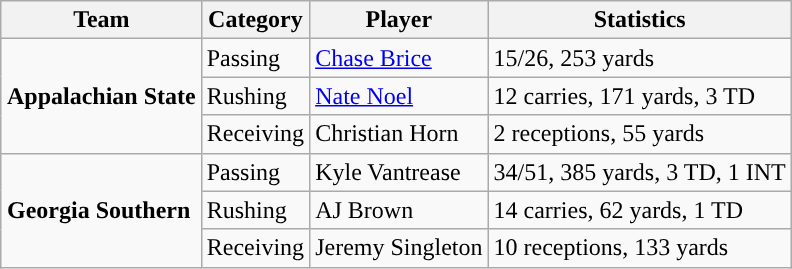<table class="wikitable" style="float: right;">
<tr>
<th>Team</th>
<th>Category</th>
<th>Player</th>
<th>Statistics</th>
</tr>
<tr>
<td rowspan=3><strong>Appalachian State</strong></td>
<td>Passing</td>
<td><a href='#'>Chase Brice</a></td>
<td>15/26, 253 yards</td>
</tr>
<tr>
<td>Rushing</td>
<td><a href='#'>Nate Noel</a></td>
<td>12 carries, 171 yards, 3 TD</td>
</tr>
<tr>
<td>Receiving</td>
<td>Christian Horn</td>
<td>2 receptions, 55 yards</td>
</tr>
<tr>
<td rowspan=3><strong>Georgia Southern</strong></td>
<td>Passing</td>
<td>Kyle Vantrease</td>
<td>34/51, 385 yards, 3 TD, 1 INT</td>
</tr>
<tr>
<td>Rushing</td>
<td>AJ Brown</td>
<td>14 carries, 62 yards, 1 TD</td>
</tr>
<tr>
<td>Receiving</td>
<td>Jeremy Singleton</td>
<td>10 receptions, 133 yards</td>
</tr>
</table>
